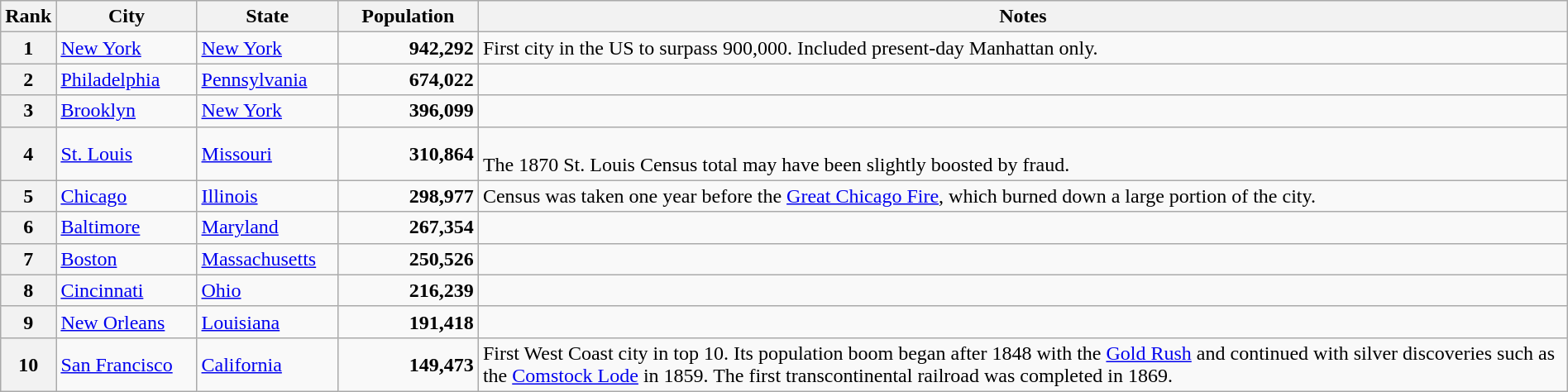<table class="wikitable plainrowheaders" style="width:100%">
<tr>
<th scope="col" style="width:3%;">Rank</th>
<th scope="col" style="width:9%;">City</th>
<th scope="col" style="width:9%;">State</th>
<th scope="col" style="width:9%;">Population</th>
<th scope="col" style="width:70%;">Notes</th>
</tr>
<tr>
<th scope="row">1</th>
<td><a href='#'>New York</a></td>
<td><a href='#'>New York</a></td>
<td align="right"><strong>942,292</strong></td>
<td>First city in the US to surpass 900,000. Included present-day Manhattan only.</td>
</tr>
<tr>
<th scope="row">2</th>
<td><a href='#'>Philadelphia</a></td>
<td><a href='#'>Pennsylvania</a></td>
<td align="right"><strong>674,022</strong></td>
<td></td>
</tr>
<tr>
<th scope="row">3</th>
<td><a href='#'>Brooklyn</a></td>
<td><a href='#'>New York</a></td>
<td align="right"><strong>396,099</strong></td>
<td></td>
</tr>
<tr>
<th scope="row">4</th>
<td><a href='#'>St. Louis</a></td>
<td><a href='#'>Missouri</a></td>
<td align="right"><strong>310,864</strong></td>
<td><br>The 1870 St. Louis Census total may have been slightly boosted by fraud.</td>
</tr>
<tr>
<th scope="row">5</th>
<td><a href='#'>Chicago</a></td>
<td><a href='#'>Illinois</a></td>
<td align="right"><strong>298,977</strong></td>
<td>Census was taken one year before the <a href='#'>Great Chicago Fire</a>, which burned down a large portion of the city.</td>
</tr>
<tr>
<th scope="row">6</th>
<td><a href='#'>Baltimore</a></td>
<td><a href='#'>Maryland</a></td>
<td align="right"><strong>267,354</strong></td>
<td></td>
</tr>
<tr>
<th scope="row">7</th>
<td><a href='#'>Boston</a></td>
<td><a href='#'>Massachusetts</a></td>
<td align="right"><strong>250,526</strong></td>
<td></td>
</tr>
<tr>
<th scope="row">8</th>
<td><a href='#'>Cincinnati</a></td>
<td><a href='#'>Ohio</a></td>
<td align="right"><strong>216,239</strong></td>
<td></td>
</tr>
<tr>
<th scope="row">9</th>
<td><a href='#'>New Orleans</a></td>
<td><a href='#'>Louisiana</a></td>
<td align="right"><strong>191,418</strong></td>
<td></td>
</tr>
<tr>
<th scope="row">10</th>
<td><a href='#'>San Francisco</a></td>
<td><a href='#'>California</a></td>
<td align="right"><strong>149,473</strong></td>
<td>First West Coast city in top 10. Its population boom began after 1848 with the <a href='#'>Gold Rush</a> and continued with silver discoveries such as the <a href='#'>Comstock Lode</a> in 1859. The first transcontinental railroad was completed in 1869.</td>
</tr>
</table>
